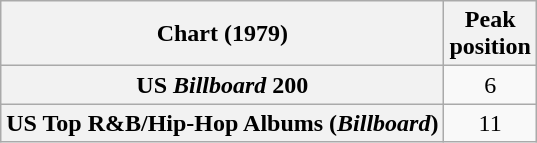<table class="wikitable sortable plainrowheaders" style="text-align:center;">
<tr>
<th scope="col">Chart (1979)</th>
<th scope="col">Peak<br>position</th>
</tr>
<tr>
<th scope="row">US <em>Billboard</em> 200</th>
<td>6</td>
</tr>
<tr>
<th scope="row">US Top R&B/Hip-Hop Albums (<em>Billboard</em>)</th>
<td>11</td>
</tr>
</table>
